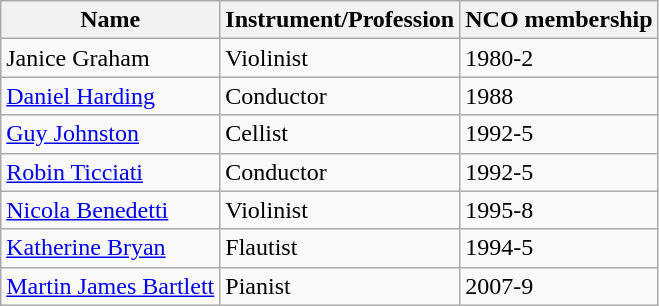<table class="wikitable">
<tr>
<th>Name</th>
<th>Instrument/Profession</th>
<th>NCO membership</th>
</tr>
<tr>
<td>Janice Graham</td>
<td>Violinist</td>
<td>1980-2</td>
</tr>
<tr>
<td><a href='#'>Daniel Harding</a></td>
<td>Conductor</td>
<td>1988</td>
</tr>
<tr>
<td><a href='#'>Guy Johnston</a></td>
<td>Cellist</td>
<td>1992-5</td>
</tr>
<tr>
<td><a href='#'>Robin Ticciati</a></td>
<td>Conductor</td>
<td>1992-5</td>
</tr>
<tr>
<td><a href='#'>Nicola Benedetti</a></td>
<td>Violinist</td>
<td>1995-8</td>
</tr>
<tr>
<td><a href='#'>Katherine Bryan</a></td>
<td>Flautist</td>
<td>1994-5</td>
</tr>
<tr>
<td><a href='#'>Martin James Bartlett</a></td>
<td>Pianist</td>
<td>2007-9</td>
</tr>
</table>
